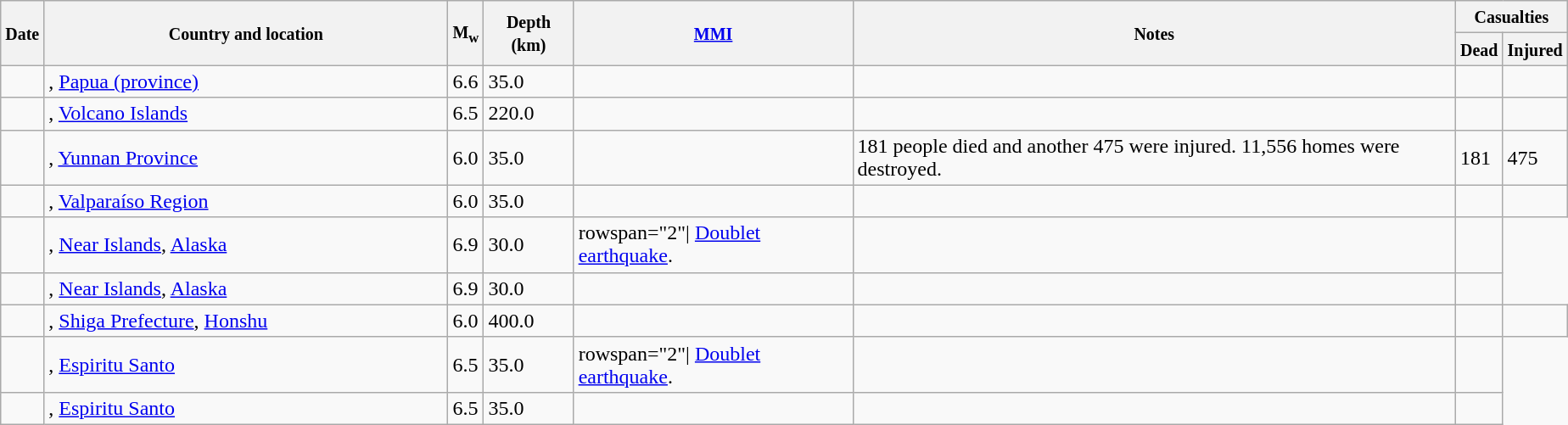<table class="wikitable sortable sort-under" style="border:1px black; margin-left:1em;">
<tr>
<th rowspan="2"><small>Date</small></th>
<th rowspan="2" style="width: 310px"><small>Country and location</small></th>
<th rowspan="2"><small>M<sub>w</sub></small></th>
<th rowspan="2"><small>Depth (km)</small></th>
<th rowspan="2"><small><a href='#'>MMI</a></small></th>
<th rowspan="2" class="unsortable"><small>Notes</small></th>
<th colspan="2"><small>Casualties</small></th>
</tr>
<tr>
<th><small>Dead</small></th>
<th><small>Injured</small></th>
</tr>
<tr>
<td></td>
<td>, <a href='#'>Papua (province)</a></td>
<td>6.6</td>
<td>35.0</td>
<td></td>
<td></td>
<td></td>
<td></td>
</tr>
<tr>
<td></td>
<td>, <a href='#'>Volcano Islands</a></td>
<td>6.5</td>
<td>220.0</td>
<td></td>
<td></td>
<td></td>
<td></td>
</tr>
<tr>
<td></td>
<td>, <a href='#'>Yunnan Province</a></td>
<td>6.0</td>
<td>35.0</td>
<td></td>
<td>181 people died and another 475 were injured. 11,556 homes were destroyed.</td>
<td>181</td>
<td>475</td>
</tr>
<tr>
<td></td>
<td>, <a href='#'>Valparaíso Region</a></td>
<td>6.0</td>
<td>35.0</td>
<td></td>
<td></td>
<td></td>
<td></td>
</tr>
<tr>
<td></td>
<td>, <a href='#'>Near Islands</a>, <a href='#'>Alaska</a></td>
<td>6.9</td>
<td>30.0</td>
<td>rowspan="2"| <a href='#'>Doublet earthquake</a>.</td>
<td></td>
<td></td>
</tr>
<tr>
<td></td>
<td>, <a href='#'>Near Islands</a>, <a href='#'>Alaska</a></td>
<td>6.9</td>
<td>30.0</td>
<td></td>
<td></td>
<td></td>
</tr>
<tr>
<td></td>
<td>, <a href='#'>Shiga Prefecture</a>, <a href='#'>Honshu</a></td>
<td>6.0</td>
<td>400.0</td>
<td></td>
<td></td>
<td></td>
<td></td>
</tr>
<tr>
<td></td>
<td>, <a href='#'>Espiritu Santo</a></td>
<td>6.5</td>
<td>35.0</td>
<td>rowspan="2"| <a href='#'>Doublet earthquake</a>.</td>
<td></td>
<td></td>
</tr>
<tr>
<td></td>
<td>, <a href='#'>Espiritu Santo</a></td>
<td>6.5</td>
<td>35.0</td>
<td></td>
<td></td>
<td></td>
</tr>
</table>
